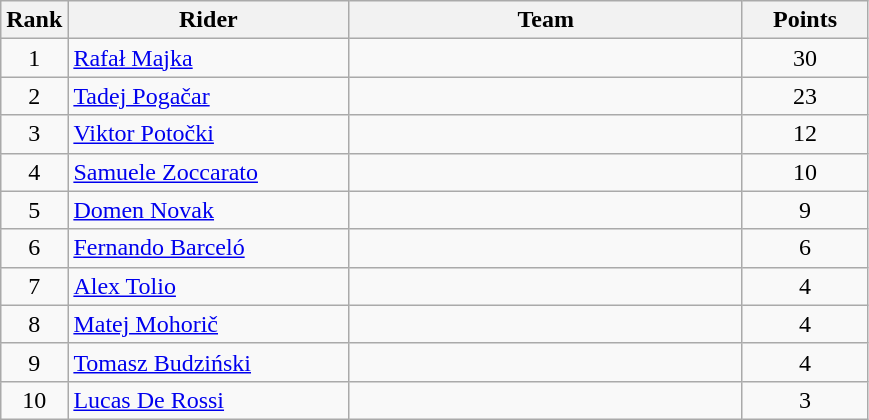<table class="wikitable" margin-bottom:0;">
<tr>
<th scope="col">Rank</th>
<th scope="col">Rider</th>
<th scope="col">Team</th>
<th scope="col">Points</th>
</tr>
<tr>
<td align=center>1</td>
<td width=180px> <a href='#'>Rafał Majka</a> </td>
<td width=255px></td>
<td align="center" width=76px>30</td>
</tr>
<tr>
<td align=center>2</td>
<td> <a href='#'>Tadej Pogačar</a> </td>
<td></td>
<td align="center">23</td>
</tr>
<tr>
<td align=center>3</td>
<td> <a href='#'>Viktor Potočki</a></td>
<td></td>
<td align="center">12</td>
</tr>
<tr>
<td align=center>4</td>
<td> <a href='#'>Samuele Zoccarato</a></td>
<td></td>
<td align="center">10</td>
</tr>
<tr>
<td align=center>5</td>
<td> <a href='#'>Domen Novak</a></td>
<td></td>
<td align="center">9</td>
</tr>
<tr>
<td align=center>6</td>
<td> <a href='#'>Fernando Barceló</a></td>
<td></td>
<td align="center">6</td>
</tr>
<tr>
<td align=center>7</td>
<td> <a href='#'>Alex Tolio</a></td>
<td></td>
<td align="center">4</td>
</tr>
<tr>
<td align=center>8</td>
<td> <a href='#'>Matej Mohorič</a></td>
<td></td>
<td align="center">4</td>
</tr>
<tr>
<td align=center>9</td>
<td> <a href='#'>Tomasz Budziński</a></td>
<td></td>
<td align="center">4</td>
</tr>
<tr>
<td align=center>10</td>
<td> <a href='#'>Lucas De Rossi</a></td>
<td></td>
<td align="center">3</td>
</tr>
</table>
